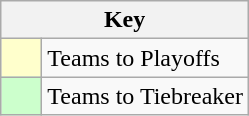<table class="wikitable" style="text-align: center;">
<tr>
<th colspan=2>Key</th>
</tr>
<tr>
<td style="background:#ffffcc; width:20px;"></td>
<td align=left>Teams to Playoffs</td>
</tr>
<tr>
<td style="background:#ccffcc; width:20px;"></td>
<td align=left>Teams to Tiebreaker</td>
</tr>
</table>
